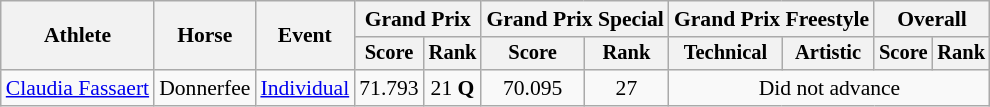<table class=wikitable style="font-size:90%">
<tr>
<th rowspan="2">Athlete</th>
<th rowspan="2">Horse</th>
<th rowspan="2">Event</th>
<th colspan="2">Grand Prix</th>
<th colspan="2">Grand Prix Special</th>
<th colspan="2">Grand Prix Freestyle</th>
<th colspan="2">Overall</th>
</tr>
<tr style="font-size:95%">
<th>Score</th>
<th>Rank</th>
<th>Score</th>
<th>Rank</th>
<th>Technical</th>
<th>Artistic</th>
<th>Score</th>
<th>Rank</th>
</tr>
<tr align=center>
<td align=left><a href='#'>Claudia Fassaert</a></td>
<td align=left>Donnerfee</td>
<td align=left><a href='#'>Individual</a></td>
<td>71.793</td>
<td>21 <strong>Q</strong></td>
<td>70.095</td>
<td>27</td>
<td align=center colspan=4>Did not advance</td>
</tr>
</table>
